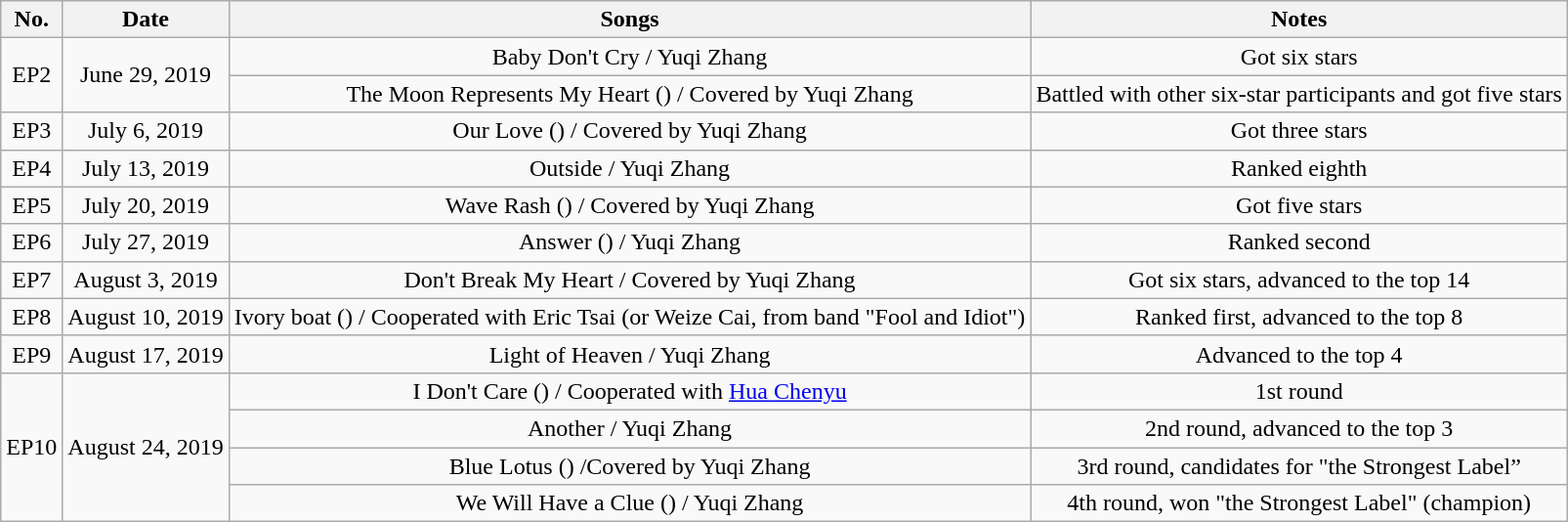<table class=wikitable style=text-align:center>
<tr>
<th>No.</th>
<th>Date</th>
<th>Songs</th>
<th>Notes</th>
</tr>
<tr>
<td rowspan=2>EP2</td>
<td rowspan=2>June 29, 2019</td>
<td>Baby Don't Cry / Yuqi Zhang</td>
<td>Got six stars</td>
</tr>
<tr>
<td>The Moon Represents My Heart () / Covered by Yuqi Zhang</td>
<td>Battled with other six-star participants and got five stars</td>
</tr>
<tr>
<td>EP3</td>
<td>July 6, 2019</td>
<td>Our Love () / Covered by Yuqi Zhang</td>
<td>Got three stars</td>
</tr>
<tr>
<td>EP4</td>
<td>July 13, 2019</td>
<td>Outside / Yuqi Zhang</td>
<td>Ranked eighth</td>
</tr>
<tr>
<td>EP5</td>
<td>July 20, 2019</td>
<td>Wave Rash () / Covered by Yuqi Zhang</td>
<td>Got five stars</td>
</tr>
<tr>
<td>EP6</td>
<td>July 27, 2019</td>
<td>Answer () / Yuqi Zhang</td>
<td>Ranked second</td>
</tr>
<tr>
<td>EP7</td>
<td>August 3, 2019</td>
<td>Don't Break My Heart / Covered by Yuqi Zhang</td>
<td>Got six stars, advanced to the top 14</td>
</tr>
<tr>
<td>EP8</td>
<td>August 10, 2019</td>
<td>Ivory boat () / Cooperated with Eric Tsai (or Weize Cai, from band "Fool and Idiot")</td>
<td>Ranked first, advanced to the top 8</td>
</tr>
<tr>
<td>EP9</td>
<td>August 17, 2019</td>
<td>Light of Heaven / Yuqi Zhang</td>
<td>Advanced to the top 4</td>
</tr>
<tr>
<td rowspan=4>EP10</td>
<td rowspan=4>August 24, 2019</td>
<td>I Don't Care () / Cooperated with <a href='#'>Hua Chenyu</a></td>
<td>1st round</td>
</tr>
<tr>
<td>Another / Yuqi Zhang</td>
<td>2nd round, advanced to the top 3</td>
</tr>
<tr>
<td>Blue Lotus () /Covered by Yuqi Zhang</td>
<td>3rd round, candidates for "the Strongest Label”</td>
</tr>
<tr>
<td>We Will Have a Clue () / Yuqi Zhang</td>
<td>4th round, won "the Strongest Label" (champion)</td>
</tr>
</table>
